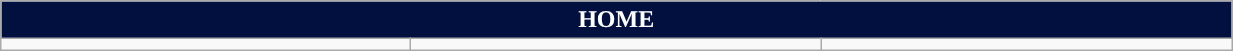<table class="wikitable collapsible collapsed" style="width:65%">
<tr>
<th colspan=5 ! style="color:#FFFFFF; background:#021040">HOME</th>
</tr>
<tr>
<td></td>
<td></td>
<td></td>
</tr>
</table>
